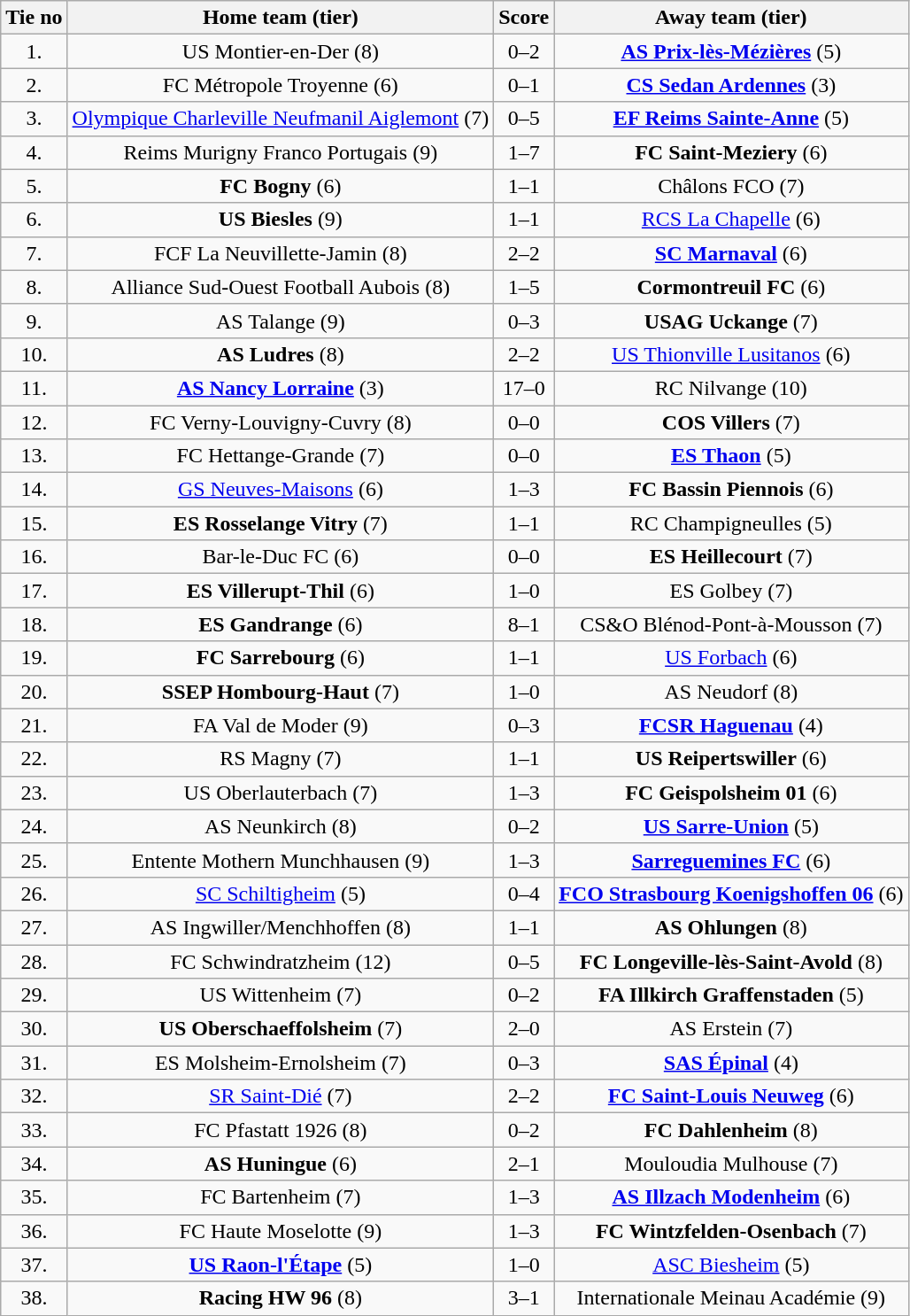<table class="wikitable" style="text-align: center">
<tr>
<th>Tie no</th>
<th>Home team (tier)</th>
<th>Score</th>
<th>Away team (tier)</th>
</tr>
<tr>
<td>1.</td>
<td>US Montier-en-Der (8)</td>
<td>0–2</td>
<td><strong><a href='#'>AS Prix-lès-Mézières</a></strong> (5)</td>
</tr>
<tr>
<td>2.</td>
<td>FC Métropole Troyenne (6)</td>
<td>0–1</td>
<td><strong><a href='#'>CS Sedan Ardennes</a></strong> (3)</td>
</tr>
<tr>
<td>3.</td>
<td><a href='#'>Olympique Charleville Neufmanil Aiglemont</a> (7)</td>
<td>0–5</td>
<td><strong><a href='#'>EF Reims Sainte-Anne</a></strong> (5)</td>
</tr>
<tr>
<td>4.</td>
<td>Reims Murigny Franco Portugais (9)</td>
<td>1–7</td>
<td><strong>FC Saint-Meziery</strong> (6)</td>
</tr>
<tr>
<td>5.</td>
<td><strong>FC Bogny</strong> (6)</td>
<td>1–1 </td>
<td>Châlons FCO (7)</td>
</tr>
<tr>
<td>6.</td>
<td><strong>US Biesles</strong> (9)</td>
<td>1–1 </td>
<td><a href='#'>RCS La Chapelle</a> (6)</td>
</tr>
<tr>
<td>7.</td>
<td>FCF La Neuvillette-Jamin (8)</td>
<td>2–2 </td>
<td><strong><a href='#'>SC Marnaval</a></strong> (6)</td>
</tr>
<tr>
<td>8.</td>
<td>Alliance Sud-Ouest Football Aubois (8)</td>
<td>1–5</td>
<td><strong>Cormontreuil FC</strong> (6)</td>
</tr>
<tr>
<td>9.</td>
<td>AS Talange (9)</td>
<td>0–3</td>
<td><strong>USAG Uckange</strong> (7)</td>
</tr>
<tr>
<td>10.</td>
<td><strong>AS Ludres</strong> (8)</td>
<td>2–2 </td>
<td><a href='#'>US Thionville Lusitanos</a> (6)</td>
</tr>
<tr>
<td>11.</td>
<td><strong><a href='#'>AS Nancy Lorraine</a></strong> (3)</td>
<td>17–0</td>
<td>RC Nilvange (10)</td>
</tr>
<tr>
<td>12.</td>
<td>FC Verny-Louvigny-Cuvry (8)</td>
<td>0–0 </td>
<td><strong>COS Villers</strong> (7)</td>
</tr>
<tr>
<td>13.</td>
<td>FC Hettange-Grande (7)</td>
<td>0–0 </td>
<td><strong><a href='#'>ES Thaon</a></strong> (5)</td>
</tr>
<tr>
<td>14.</td>
<td><a href='#'>GS Neuves-Maisons</a> (6)</td>
<td>1–3</td>
<td><strong>FC Bassin Piennois</strong> (6)</td>
</tr>
<tr>
<td>15.</td>
<td><strong>ES Rosselange Vitry</strong> (7)</td>
<td>1–1 </td>
<td>RC Champigneulles (5)</td>
</tr>
<tr>
<td>16.</td>
<td>Bar-le-Duc FC (6)</td>
<td>0–0 </td>
<td><strong>ES Heillecourt</strong> (7)</td>
</tr>
<tr>
<td>17.</td>
<td><strong>ES Villerupt-Thil</strong> (6)</td>
<td>1–0</td>
<td>ES Golbey (7)</td>
</tr>
<tr>
<td>18.</td>
<td><strong>ES Gandrange</strong> (6)</td>
<td>8–1</td>
<td>CS&O Blénod-Pont-à-Mousson (7)</td>
</tr>
<tr>
<td>19.</td>
<td><strong>FC Sarrebourg</strong> (6)</td>
<td>1–1 </td>
<td><a href='#'>US Forbach</a> (6)</td>
</tr>
<tr>
<td>20.</td>
<td><strong>SSEP Hombourg-Haut</strong> (7)</td>
<td>1–0</td>
<td>AS Neudorf (8)</td>
</tr>
<tr>
<td>21.</td>
<td>FA Val de Moder (9)</td>
<td>0–3</td>
<td><strong><a href='#'>FCSR Haguenau</a></strong> (4)</td>
</tr>
<tr>
<td>22.</td>
<td>RS Magny (7)</td>
<td>1–1 </td>
<td><strong>US Reipertswiller</strong> (6)</td>
</tr>
<tr>
<td>23.</td>
<td>US Oberlauterbach (7)</td>
<td>1–3</td>
<td><strong>FC Geispolsheim 01</strong> (6)</td>
</tr>
<tr>
<td>24.</td>
<td>AS Neunkirch (8)</td>
<td>0–2</td>
<td><strong><a href='#'>US Sarre-Union</a></strong> (5)</td>
</tr>
<tr>
<td>25.</td>
<td>Entente Mothern Munchhausen (9)</td>
<td>1–3</td>
<td><strong><a href='#'>Sarreguemines FC</a></strong> (6)</td>
</tr>
<tr>
<td>26.</td>
<td><a href='#'>SC Schiltigheim</a> (5)</td>
<td>0–4</td>
<td><strong><a href='#'>FCO Strasbourg Koenigshoffen 06</a></strong> (6)</td>
</tr>
<tr>
<td>27.</td>
<td>AS Ingwiller/Menchhoffen (8)</td>
<td>1–1 </td>
<td><strong>AS Ohlungen</strong> (8)</td>
</tr>
<tr>
<td>28.</td>
<td>FC Schwindratzheim (12)</td>
<td>0–5</td>
<td><strong>FC Longeville-lès-Saint-Avold</strong> (8)</td>
</tr>
<tr>
<td>29.</td>
<td>US Wittenheim (7)</td>
<td>0–2</td>
<td><strong>FA Illkirch Graffenstaden</strong> (5)</td>
</tr>
<tr>
<td>30.</td>
<td><strong>US Oberschaeffolsheim</strong> (7)</td>
<td>2–0</td>
<td>AS Erstein (7)</td>
</tr>
<tr>
<td>31.</td>
<td>ES Molsheim-Ernolsheim (7)</td>
<td>0–3</td>
<td><strong><a href='#'>SAS Épinal</a></strong> (4)</td>
</tr>
<tr>
<td>32.</td>
<td><a href='#'>SR Saint-Dié</a> (7)</td>
<td>2–2 </td>
<td><strong><a href='#'>FC Saint-Louis Neuweg</a></strong> (6)</td>
</tr>
<tr>
<td>33.</td>
<td>FC Pfastatt 1926 (8)</td>
<td>0–2</td>
<td><strong>FC Dahlenheim</strong> (8)</td>
</tr>
<tr>
<td>34.</td>
<td><strong>AS Huningue</strong> (6)</td>
<td>2–1</td>
<td>Mouloudia Mulhouse (7)</td>
</tr>
<tr>
<td>35.</td>
<td>FC Bartenheim (7)</td>
<td>1–3</td>
<td><strong><a href='#'>AS Illzach Modenheim</a></strong> (6)</td>
</tr>
<tr>
<td>36.</td>
<td>FC Haute Moselotte (9)</td>
<td>1–3</td>
<td><strong>FC Wintzfelden-Osenbach</strong> (7)</td>
</tr>
<tr>
<td>37.</td>
<td><strong><a href='#'>US Raon-l'Étape</a></strong> (5)</td>
<td>1–0</td>
<td><a href='#'>ASC Biesheim</a> (5)</td>
</tr>
<tr>
<td>38.</td>
<td><strong>Racing HW 96</strong> (8)</td>
<td>3–1</td>
<td>Internationale Meinau Académie (9)</td>
</tr>
</table>
